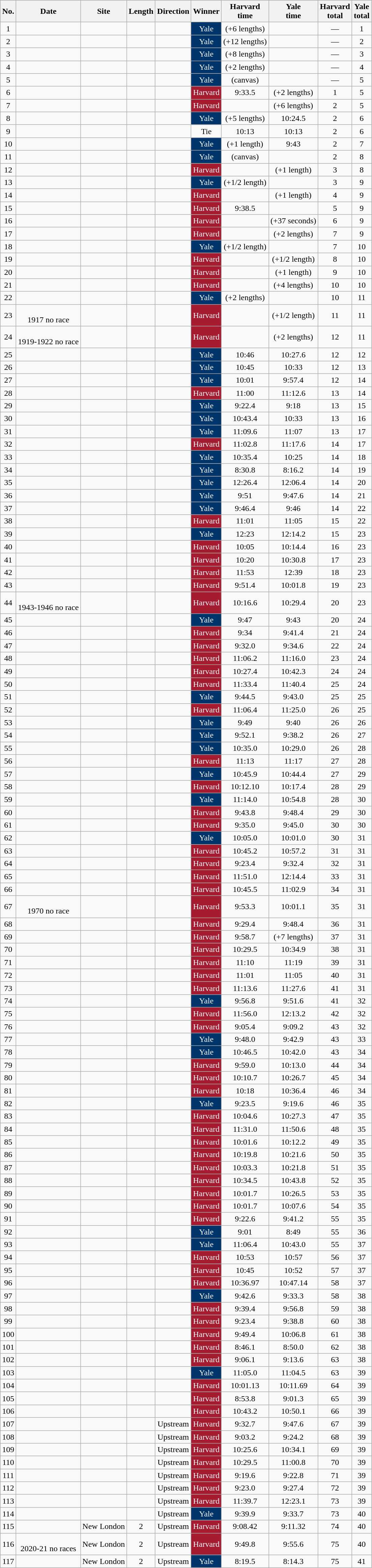<table class="wikitable sortable">
<tr style="background:#efefef;">
<th>No.</th>
<th>Date</th>
<th>Site</th>
<th>Length</th>
<th>Direction</th>
<th>Winner</th>
<th>Harvard<br>time</th>
<th>Yale<br>time</th>
<th>Harvard<br>total</th>
<th>Yale<br>total</th>
</tr>
<tr>
<td align="center">1</td>
<td align="center"></td>
<td align="center"></td>
<td align="center"></td>
<td align="center"></td>
<td style="background: #00356B; color: #FFFFFF" align="center">Yale</td>
<td align="center">(+6 lengths)</td>
<td align="center"></td>
<td align="center">—</td>
<td align="center">1</td>
</tr>
<tr>
<td align="center">2</td>
<td align="center"></td>
<td align="center"></td>
<td align="center"></td>
<td align="center"></td>
<td style="background: #00356B; color: #FFFFFF" align="center">Yale</td>
<td align="center">(+12 lengths)</td>
<td align="center"></td>
<td align="center">—</td>
<td align="center">2</td>
</tr>
<tr>
<td align="center">3</td>
<td align="center"></td>
<td align="center"></td>
<td align="center"></td>
<td align="center"></td>
<td style="background: #00356B; color: #FFFFFF" align="center">Yale</td>
<td align="center">(+8 lengths)</td>
<td align="center"></td>
<td align="center">—</td>
<td align="center">3</td>
</tr>
<tr>
<td align="center">4</td>
<td align="center"></td>
<td align="center"></td>
<td align="center"></td>
<td align="center"></td>
<td style="background: #00356B; color: #FFFFFF" align="center">Yale</td>
<td align="center">(+2 lengths)</td>
<td align="center"></td>
<td align="center">—</td>
<td align="center">4</td>
</tr>
<tr>
<td align="center">5</td>
<td align="center"></td>
<td align="center"></td>
<td align="center"></td>
<td align="center"></td>
<td style="background: #00356B; color: #FFFFFF" align="center">Yale</td>
<td align="center">(canvas)</td>
<td align="center"></td>
<td align="center">—</td>
<td align="center">5</td>
</tr>
<tr>
<td align="center">6</td>
<td align="center"></td>
<td align="center"></td>
<td align="center"></td>
<td align="center"></td>
<td style="background: #A51C30; color: #FFFFFF" align="center">Harvard</td>
<td align="center">9:33.5</td>
<td align="center">(+2 lengths)</td>
<td align="center">1</td>
<td align="center">5</td>
</tr>
<tr>
<td align="center">7</td>
<td align="center"></td>
<td align="center"></td>
<td align="center"></td>
<td align="center"></td>
<td style="background: #A51C30; color: #FFFFFF" align="center">Harvard</td>
<td align="center"></td>
<td align="center">(+6 lengths)</td>
<td align="center">2</td>
<td align="center">5</td>
</tr>
<tr>
<td align="center">8</td>
<td align="center"></td>
<td align="center"></td>
<td align="center"></td>
<td align="center"></td>
<td style="background: #00356B; color: #FFFFFF" align="center">Yale</td>
<td align="center">(+5 lengths)</td>
<td align="center">10:24.5</td>
<td align="center">2</td>
<td align="center">6</td>
</tr>
<tr>
<td align="center">9</td>
<td align="center"></td>
<td align="center"></td>
<td align="center"></td>
<td align="center"></td>
<td align="center">Tie</td>
<td align="center">10:13</td>
<td align="center">10:13</td>
<td align="center">2</td>
<td align="center">6</td>
</tr>
<tr>
<td align="center">10</td>
<td align="center"></td>
<td align="center"></td>
<td align="center"></td>
<td align="center"></td>
<td style="background: #00356B; color: #FFFFFF" align="center">Yale</td>
<td align="center">(+1 length)</td>
<td align="center">9:43</td>
<td align="center">2</td>
<td align="center">7</td>
</tr>
<tr>
<td align="center">11</td>
<td align="center"></td>
<td align="center"></td>
<td align="center"></td>
<td align="center"></td>
<td style="background: #00356B; color: #FFFFFF" align="center">Yale</td>
<td align="center">(canvas)</td>
<td align="center"></td>
<td align="center">2</td>
<td align="center">8</td>
</tr>
<tr>
<td align="center">12</td>
<td align="center"></td>
<td align="center"></td>
<td align="center"></td>
<td align="center"></td>
<td style="background: #A51C30; color: #FFFFFF" align="center">Harvard</td>
<td align="center"></td>
<td align="center">(+1 length)</td>
<td align="center">3</td>
<td align="center">8</td>
</tr>
<tr>
<td align="center">13</td>
<td align="center"></td>
<td align="center"></td>
<td align="center"></td>
<td align="center"></td>
<td style="background: #00356B; color: #FFFFFF" align="center">Yale</td>
<td align="center">(+1/2 length)</td>
<td></td>
<td align="center">3</td>
<td align="center">9</td>
</tr>
<tr>
<td align="center">14</td>
<td align="center"></td>
<td align="center"></td>
<td align="center"></td>
<td align="center"></td>
<td style="background: #A51C30; color: #FFFFFF" align="center">Harvard</td>
<td align="center"></td>
<td align="center">(+1 length)</td>
<td align="center">4</td>
<td align="center">9</td>
</tr>
<tr>
<td align="center">15</td>
<td align="center"></td>
<td align="center"></td>
<td align="center"></td>
<td align="center"></td>
<td style="background: #A51C30; color: #FFFFFF" align="center">Harvard</td>
<td align="center">9:38.5</td>
<td align="center"></td>
<td align="center">5</td>
<td align="center">9</td>
</tr>
<tr>
<td align="center">16</td>
<td align="center"></td>
<td align="center"></td>
<td align="center"></td>
<td align="center"></td>
<td style="background: #A51C30; color: #FFFFFF" align="center">Harvard</td>
<td align="center"></td>
<td align="center">(+37 seconds)</td>
<td align="center">6</td>
<td align="center">9</td>
</tr>
<tr>
<td align="center">17</td>
<td align="center"></td>
<td align="center"></td>
<td align="center"></td>
<td align="center"></td>
<td style="background: #A51C30; color: #FFFFFF" align="center">Harvard</td>
<td align="center"></td>
<td align="center">(+2 lengths)</td>
<td align="center">7</td>
<td align="center">9</td>
</tr>
<tr>
<td align="center">18</td>
<td align="center"></td>
<td align="center"></td>
<td align="center"></td>
<td align="center"></td>
<td style="background: #00356B; color: #FFFFFF" align="center">Yale</td>
<td align="center">(+1/2 length)</td>
<td></td>
<td align="center">7</td>
<td align="center">10</td>
</tr>
<tr>
<td align="center">19</td>
<td align="center"></td>
<td align="center"></td>
<td align="center"></td>
<td align="center"></td>
<td style="background: #A51C30; color: #FFFFFF" align="center">Harvard</td>
<td align="center"></td>
<td align="center">(+1/2 length)</td>
<td align="center">8</td>
<td align="center">10</td>
</tr>
<tr>
<td align="center">20</td>
<td align="center"></td>
<td align="center"></td>
<td align="center"></td>
<td align="center"></td>
<td style="background: #A51C30; color: #FFFFFF" align="center">Harvard</td>
<td align="center"></td>
<td align="center">(+1 length)</td>
<td align="center">9</td>
<td align="center">10</td>
</tr>
<tr>
<td align="center">21</td>
<td align="center"></td>
<td align="center"></td>
<td align="center"></td>
<td align="center"></td>
<td style="background: #A51C30; color: #FFFFFF" align="center">Harvard</td>
<td align="center"></td>
<td align="center">(+4 lengths)</td>
<td align="center">10</td>
<td align="center">10</td>
</tr>
<tr>
<td align="center">22</td>
<td align="center"></td>
<td align="center"></td>
<td align="center"></td>
<td align="center"></td>
<td style="background: #00356B; color: #FFFFFF" align="center">Yale</td>
<td align="center">(+2 lengths)</td>
<td align="center"></td>
<td align="center">10</td>
<td align="center">11</td>
</tr>
<tr>
<td align="center">23</td>
<td align="center"><br><span>1917 no race</span></td>
<td align="center"></td>
<td align="center"></td>
<td align="center"></td>
<td style="background: #A51C30; color: #FFFFFF" align="center">Harvard</td>
<td align="center"></td>
<td align="center">(+1/2 length)</td>
<td align="center">11</td>
<td align="center">11</td>
</tr>
<tr>
<td align="center">24</td>
<td align="center"><br><span>1919-1922 no race</span></td>
<td align="center"></td>
<td align="center"></td>
<td align="center"></td>
<td style="background: #A51C30; color: #FFFFFF" align="center">Harvard</td>
<td align="center"></td>
<td align="center">(+2 lengths)</td>
<td align="center">12</td>
<td align="center">11</td>
</tr>
<tr>
<td align="center">25</td>
<td align="center"></td>
<td align="center"></td>
<td align="center"></td>
<td align="center"></td>
<td style="background: #00356B; color: #FFFFFF" align="center">Yale</td>
<td align="center">10:46</td>
<td align="center">10:27.6</td>
<td align="center">12</td>
<td align="center">12</td>
</tr>
<tr>
<td align="center">26</td>
<td align="center"></td>
<td align="center"></td>
<td align="center"></td>
<td align="center"></td>
<td style="background: #00356B; color: #FFFFFF" align="center">Yale</td>
<td align="center">10:45</td>
<td align="center">10:33</td>
<td align="center">12</td>
<td align="center">13</td>
</tr>
<tr>
<td align="center">27</td>
<td align="center"></td>
<td align="center"></td>
<td align="center"></td>
<td align="center"></td>
<td style="background: #00356B; color: #FFFFFF" align="center">Yale</td>
<td align="center">10:01</td>
<td align="center">9:57.4</td>
<td align="center">12</td>
<td align="center">14</td>
</tr>
<tr>
<td align="center">28</td>
<td align="center"></td>
<td align="center"></td>
<td align="center"></td>
<td align="center"></td>
<td style="background: #A51C30; color: #FFFFFF" align="center">Harvard</td>
<td align="center">11:00</td>
<td align="center">11:12.6</td>
<td align="center">13</td>
<td align="center">14</td>
</tr>
<tr>
<td align="center">29</td>
<td align="center"></td>
<td align="center"></td>
<td align="center"></td>
<td align="center"></td>
<td style="background: #00356B; color: #FFFFFF" align="center">Yale</td>
<td align="center">9:22.4</td>
<td align="center">9:18</td>
<td align="center">13</td>
<td align="center">15</td>
</tr>
<tr>
<td align="center">30</td>
<td align="center"></td>
<td align="center"></td>
<td align="center"></td>
<td align="center"></td>
<td style="background: #00356B; color: #FFFFFF" align="center">Yale</td>
<td align="center">10:43.4</td>
<td align="center">10:33</td>
<td align="center">13</td>
<td align="center">16</td>
</tr>
<tr>
<td align="center">31</td>
<td align="center"></td>
<td align="center"></td>
<td align="center"></td>
<td align="center"></td>
<td style="background: #00356B; color: #FFFFFF" align="center">Yale</td>
<td align="center">11:09.6</td>
<td align="center">11:07</td>
<td align="center">13</td>
<td align="center">17</td>
</tr>
<tr>
<td align="center">32</td>
<td align="center"></td>
<td align="center"></td>
<td align="center"></td>
<td align="center"></td>
<td style="background: #A51C30; color: #FFFFFF" align="center">Harvard</td>
<td align="center">11:02.8</td>
<td align="center">11:17.6</td>
<td align="center">14</td>
<td align="center">17</td>
</tr>
<tr>
<td align="center">33</td>
<td align="center"></td>
<td align="center"></td>
<td align="center"></td>
<td align="center"></td>
<td style="background: #00356B; color: #FFFFFF" align="center">Yale</td>
<td align="center">10:35.4</td>
<td align="center">10:25</td>
<td align="center">14</td>
<td align="center">18</td>
</tr>
<tr>
<td align="center">34</td>
<td align="center"></td>
<td align="center"></td>
<td align="center"></td>
<td align="center"></td>
<td style="background: #00356B; color: #FFFFFF" align="center">Yale</td>
<td align="center">8:30.8</td>
<td align="center">8:16.2</td>
<td align="center">14</td>
<td align="center">19</td>
</tr>
<tr>
<td align="center">35</td>
<td align="center"></td>
<td align="center"></td>
<td align="center"></td>
<td align="center"></td>
<td style="background: #00356B; color: #FFFFFF" align="center">Yale</td>
<td align="center">12:26.4</td>
<td align="center">12:06.4</td>
<td align="center">14</td>
<td align="center">20</td>
</tr>
<tr>
<td align="center">36</td>
<td align="center"></td>
<td align="center"></td>
<td align="center"></td>
<td align="center"></td>
<td style="background: #00356B; color: #FFFFFF" align="center">Yale</td>
<td align="center">9:51</td>
<td align="center">9:47.6</td>
<td align="center">14</td>
<td align="center">21</td>
</tr>
<tr>
<td align="center">37</td>
<td align="center"></td>
<td align="center"></td>
<td align="center"></td>
<td align="center"></td>
<td style="background: #00356B; color: #FFFFFF" align="center">Yale</td>
<td align="center">9:46.4</td>
<td align="center">9:46</td>
<td align="center">14</td>
<td align="center">22</td>
</tr>
<tr>
<td align="center">38</td>
<td align="center"></td>
<td align="center"></td>
<td align="center"></td>
<td align="center"></td>
<td style="background: #A51C30; color: #FFFFFF" align="center">Harvard</td>
<td align="center">11:01</td>
<td align="center">11:05</td>
<td align="center">15</td>
<td align="center">22</td>
</tr>
<tr>
<td align="center">39</td>
<td align="center"></td>
<td align="center"></td>
<td align="center"></td>
<td align="center"></td>
<td style="background: #00356B; color: #FFFFFF" align="center">Yale</td>
<td align="center">12:23</td>
<td align="center">12:14.2</td>
<td align="center">15</td>
<td align="center">23</td>
</tr>
<tr>
<td align="center">40</td>
<td align="center"></td>
<td align="center"></td>
<td align="center"></td>
<td align="center"></td>
<td style="background: #A51C30; color: #FFFFFF" align="center">Harvard</td>
<td align="center">10:05</td>
<td align="center">10:14.4</td>
<td align="center">16</td>
<td align="center">23</td>
</tr>
<tr>
<td align="center">41</td>
<td align="center"></td>
<td align="center"></td>
<td align="center"></td>
<td align="center"></td>
<td style="background: #A51C30; color: #FFFFFF" align="center">Harvard</td>
<td align="center">10:20</td>
<td align="center">10:30.8</td>
<td align="center">17</td>
<td align="center">23</td>
</tr>
<tr>
<td align="center">42</td>
<td align="center"></td>
<td align="center"></td>
<td align="center"></td>
<td align="center"></td>
<td style="background: #A51C30; color: #FFFFFF" align="center">Harvard</td>
<td align="center">11:53</td>
<td align="center">12:39</td>
<td align="center">18</td>
<td align="center">23</td>
</tr>
<tr>
<td align="center">43</td>
<td align="center"></td>
<td align="center"></td>
<td align="center"></td>
<td align="center"></td>
<td style="background: #A51C30; color: #FFFFFF" align="center">Harvard</td>
<td align="center">9:51.4</td>
<td align="center">10:01.8</td>
<td align="center">19</td>
<td align="center">23</td>
</tr>
<tr>
<td align="center">44</td>
<td align="center"><br><span>1943-1946 no race</span></td>
<td align="center"></td>
<td align="center"></td>
<td align="center"></td>
<td style="background: #A51C30; color: #FFFFFF" align="center">Harvard</td>
<td align="center">10:16.6</td>
<td align="center">10:29.4</td>
<td align="center">20</td>
<td align="center">23</td>
</tr>
<tr>
<td align="center">45</td>
<td align="center"></td>
<td align="center"></td>
<td align="center"></td>
<td align="center"></td>
<td style="background: #00356B; color: #FFFFFF" align="center">Yale</td>
<td align="center">9:47</td>
<td align="center">9:43</td>
<td align="center">20</td>
<td align="center">24</td>
</tr>
<tr>
<td align="center">46</td>
<td align="center"></td>
<td align="center"></td>
<td align="center"></td>
<td align="center"></td>
<td style="background: #A51C30; color: #FFFFFF" align="center">Harvard</td>
<td align="center">9:34</td>
<td align="center">9:41.4</td>
<td align="center">21</td>
<td align="center">24</td>
</tr>
<tr>
<td align="center">47</td>
<td align="center"></td>
<td align="center"></td>
<td align="center"></td>
<td align="center"></td>
<td style="background: #A51C30; color: #FFFFFF" align="center">Harvard</td>
<td align="center">9:32.0</td>
<td align="center">9:34.6</td>
<td align="center">22</td>
<td align="center">24</td>
</tr>
<tr>
<td align="center">48</td>
<td align="center"></td>
<td align="center"></td>
<td align="center"></td>
<td align="center"></td>
<td style="background: #A51C30; color: #FFFFFF" align="center">Harvard</td>
<td align="center">11:06.2</td>
<td align="center">11:16.0</td>
<td align="center">23</td>
<td align="center">24</td>
</tr>
<tr>
<td align="center">49</td>
<td align="center"></td>
<td align="center"></td>
<td align="center"></td>
<td align="center"></td>
<td style="background: #A51C30; color: #FFFFFF" align="center">Harvard</td>
<td align="center">10:27.4</td>
<td align="center">10:42.3</td>
<td align="center">24</td>
<td align="center">24</td>
</tr>
<tr>
<td align="center">50</td>
<td align="center"></td>
<td align="center"></td>
<td align="center"></td>
<td align="center"></td>
<td style="background: #A51C30; color: #FFFFFF" align="center">Harvard</td>
<td align="center">11:33.4</td>
<td align="center">11:40.4</td>
<td align="center">25</td>
<td align="center">24</td>
</tr>
<tr>
<td align="center">51</td>
<td align="center"></td>
<td align="center"></td>
<td align="center"></td>
<td align="center"></td>
<td style="background: #00356B; color: #FFFFFF" align="center">Yale</td>
<td align="center">9:44.5</td>
<td align="center">9:43.0</td>
<td align="center">25</td>
<td align="center">25</td>
</tr>
<tr>
<td align="center">52</td>
<td align="center"></td>
<td align="center"></td>
<td align="center"></td>
<td align="center"></td>
<td style="background: #A51C30; color: #FFFFFF" align="center">Harvard</td>
<td align="center">11:06.4</td>
<td align="center">11:25.0</td>
<td align="center">26</td>
<td align="center">25</td>
</tr>
<tr>
<td align="center">53</td>
<td align="center"></td>
<td align="center"></td>
<td align="center"></td>
<td align="center"></td>
<td style="background: #00356B; color: #FFFFFF" align="center">Yale</td>
<td align="center">9:49</td>
<td align="center">9:40</td>
<td align="center">26</td>
<td align="center">26</td>
</tr>
<tr>
<td align="center">54</td>
<td align="center"></td>
<td align="center"></td>
<td align="center"></td>
<td align="center"></td>
<td style="background: #00356B; color: #FFFFFF" align="center">Yale</td>
<td align="center">9:52.1</td>
<td align="center">9:38.2</td>
<td align="center">26</td>
<td align="center">27</td>
</tr>
<tr>
<td align="center">55</td>
<td align="center"></td>
<td align="center"></td>
<td align="center"></td>
<td align="center"></td>
<td style="background: #00356B; color: #FFFFFF" align="center">Yale</td>
<td align="center">10:35.0</td>
<td align="center">10:29.0</td>
<td align="center">26</td>
<td align="center">28</td>
</tr>
<tr>
<td align="center">56</td>
<td align="center"></td>
<td align="center"></td>
<td align="center"></td>
<td align="center"></td>
<td style="background: #A51C30; color: #FFFFFF" align="center">Harvard</td>
<td align="center">11:13</td>
<td align="center">11:17</td>
<td align="center">27</td>
<td align="center">28</td>
</tr>
<tr>
<td align="center">57</td>
<td align="center"></td>
<td align="center"></td>
<td align="center"></td>
<td align="center"></td>
<td style="background: #00356B; color: #FFFFFF" align="center">Yale</td>
<td align="center">10:45.9</td>
<td align="center">10:44.4</td>
<td align="center">27</td>
<td align="center">29</td>
</tr>
<tr>
<td align="center">58</td>
<td align="center"></td>
<td align="center"></td>
<td align="center"></td>
<td align="center"></td>
<td style="background: #A51C30; color: #FFFFFF" align="center">Harvard</td>
<td align="center">10:12.10</td>
<td align="center">10:17.4</td>
<td align="center">28</td>
<td align="center">29</td>
</tr>
<tr>
<td align="center">59</td>
<td align="center"></td>
<td align="center"></td>
<td align="center"></td>
<td align="center"></td>
<td style="background: #00356B; color: #FFFFFF" align="center">Yale</td>
<td align="center">11:14.0</td>
<td align="center">10:54.8</td>
<td align="center">28</td>
<td align="center">30</td>
</tr>
<tr>
<td align="center">60</td>
<td align="center"></td>
<td align="center"></td>
<td align="center"></td>
<td align="center"></td>
<td style="background: #A51C30; color: #FFFFFF" align="center">Harvard</td>
<td align="center">9:43.8</td>
<td align="center">9:48.4</td>
<td align="center">29</td>
<td align="center">30</td>
</tr>
<tr>
<td align="center">61</td>
<td align="center"></td>
<td align="center"></td>
<td align="center"></td>
<td align="center"></td>
<td style="background: #A51C30; color: #FFFFFF" align="center">Harvard</td>
<td align="center">9:35.0</td>
<td align="center">9:45.0</td>
<td align="center">30</td>
<td align="center">30</td>
</tr>
<tr>
<td align="center">62</td>
<td align="center"></td>
<td align="center"></td>
<td align="center"></td>
<td align="center"></td>
<td style="background: #00356B; color: #FFFFFF" align="center">Yale</td>
<td align="center">10:05.0</td>
<td align="center">10:01.0</td>
<td align="center">30</td>
<td align="center">31</td>
</tr>
<tr>
<td align="center">63</td>
<td align="center"></td>
<td align="center"></td>
<td align="center"></td>
<td align="center"></td>
<td style="background: #A51C30; color: #FFFFFF" align="center">Harvard</td>
<td align="center">10:45.2</td>
<td align="center">10:57.2</td>
<td align="center">31</td>
<td align="center">31</td>
</tr>
<tr>
<td align="center">64</td>
<td align="center"></td>
<td align="center"></td>
<td align="center"></td>
<td align="center"></td>
<td style="background: #A51C30; color: #FFFFFF" align="center">Harvard</td>
<td align="center">9:23.4</td>
<td align="center">9:32.4</td>
<td align="center">32</td>
<td align="center">31</td>
</tr>
<tr>
<td align="center">65</td>
<td align="center"></td>
<td align="center"></td>
<td align="center"></td>
<td align="center"></td>
<td style="background: #A51C30; color: #FFFFFF" align="center">Harvard</td>
<td align="center">11:51.0</td>
<td align="center">12:14.4</td>
<td align="center">33</td>
<td align="center">31</td>
</tr>
<tr>
<td align="center">66</td>
<td align="center"></td>
<td align="center"></td>
<td align="center"></td>
<td align="center"></td>
<td style="background: #A51C30; color: #FFFFFF" align="center">Harvard</td>
<td align="center">10:45.5</td>
<td align="center">11:02.9</td>
<td align="center">34</td>
<td align="center">31</td>
</tr>
<tr>
<td align="center">67</td>
<td align="center"><br><span>1970 no race</span></td>
<td align="center"></td>
<td align="center"></td>
<td align="center"></td>
<td style="background: #A51C30; color: #FFFFFF" align="center">Harvard</td>
<td align="center">9:53.3</td>
<td align="center">10:01.1</td>
<td align="center">35</td>
<td align="center">31</td>
</tr>
<tr>
<td align="center">68</td>
<td align="center"></td>
<td align="center"></td>
<td align="center"></td>
<td align="center"></td>
<td style="background: #A51C30; color: #FFFFFF" align="center">Harvard</td>
<td align="center">9:29.4</td>
<td align="center">9:48.4</td>
<td align="center">36</td>
<td align="center">31</td>
</tr>
<tr>
<td align="center">69</td>
<td align="center"></td>
<td align="center"></td>
<td align="center"></td>
<td align="center"></td>
<td style="background: #A51C30; color: #FFFFFF" align="center">Harvard</td>
<td align="center">9:58.7</td>
<td align="center">(+7 lengths)</td>
<td align="center">37</td>
<td align="center">31</td>
</tr>
<tr>
<td align="center">70</td>
<td align="center"></td>
<td align="center"></td>
<td align="center"></td>
<td align="center"></td>
<td style="background: #A51C30; color: #FFFFFF" align="center">Harvard</td>
<td align="center">10:29.5</td>
<td align="center">10:34.9</td>
<td align="center">38</td>
<td align="center">31</td>
</tr>
<tr>
<td align="center">71</td>
<td align="center"></td>
<td align="center"></td>
<td align="center"></td>
<td align="center"></td>
<td style="background: #A51C30; color: #FFFFFF" align="center">Harvard</td>
<td align="center">11:10</td>
<td align="center">11:19</td>
<td align="center">39</td>
<td align="center">31</td>
</tr>
<tr>
<td align="center">72</td>
<td align="center"></td>
<td align="center"></td>
<td align="center"></td>
<td align="center"></td>
<td style="background: #A51C30; color: #FFFFFF" align="center">Harvard</td>
<td align="center">11:01</td>
<td align="center">11:05</td>
<td align="center">40</td>
<td align="center">31</td>
</tr>
<tr>
<td align="center">73</td>
<td align="center"></td>
<td align="center"></td>
<td align="center"></td>
<td align="center"></td>
<td style="background: #A51C30; color: #FFFFFF" align="center">Harvard</td>
<td align="center">11:13.6</td>
<td align="center">11:27.6</td>
<td align="center">41</td>
<td align="center">31</td>
</tr>
<tr>
<td align="center">74</td>
<td align="center"></td>
<td align="center"></td>
<td align="center"></td>
<td align="center"></td>
<td style="background: #00356B; color: #FFFFFF" align="center">Yale</td>
<td align="center">9:56.8</td>
<td align="center">9:51.6</td>
<td align="center">41</td>
<td align="center">32</td>
</tr>
<tr>
<td align="center">75</td>
<td align="center"></td>
<td align="center"></td>
<td align="center"></td>
<td align="center"></td>
<td style="background: #A51C30; color: #FFFFFF" align="center">Harvard</td>
<td align="center">11:56.0</td>
<td align="center">12:13.2</td>
<td align="center">42</td>
<td align="center">32</td>
</tr>
<tr>
<td align="center">76</td>
<td align="center"></td>
<td align="center"></td>
<td align="center"></td>
<td align="center"></td>
<td style="background: #A51C30; color: #FFFFFF" align="center">Harvard</td>
<td align="center">9:05.4</td>
<td align="center">9:09.2</td>
<td align="center">43</td>
<td align="center">32</td>
</tr>
<tr>
<td align="center">77</td>
<td align="center"></td>
<td align="center"></td>
<td align="center"></td>
<td align="center"></td>
<td style="background: #00356B; color: #FFFFFF" align="center">Yale</td>
<td align="center">9:48.0</td>
<td align="center">9:42.9</td>
<td align="center">43</td>
<td align="center">33</td>
</tr>
<tr>
<td align="center">78</td>
<td align="center"></td>
<td align="center"></td>
<td align="center"></td>
<td align="center"></td>
<td style="background: #00356B; color: #FFFFFF" align="center">Yale</td>
<td align="center">10:46.5</td>
<td align="center">10:42.0</td>
<td align="center">43</td>
<td align="center">34</td>
</tr>
<tr>
<td align="center">79</td>
<td align="center"></td>
<td align="center"></td>
<td align="center"></td>
<td align="center"></td>
<td style="background: #A51C30; color: #FFFFFF" align="center">Harvard</td>
<td align="center">9:59.0</td>
<td align="center">10:13.0</td>
<td align="center">44</td>
<td align="center">34</td>
</tr>
<tr>
<td align="center">80</td>
<td align="center"></td>
<td align="center"></td>
<td align="center"></td>
<td align="center"></td>
<td style="background: #A51C30; color: #FFFFFF" align="center">Harvard</td>
<td align="center">10:10.7</td>
<td align="center">10:26.7</td>
<td align="center">45</td>
<td align="center">34</td>
</tr>
<tr>
<td align="center">81</td>
<td align="center"></td>
<td align="center"></td>
<td align="center"></td>
<td align="center"></td>
<td style="background: #A51C30; color: #FFFFFF" align="center">Harvard</td>
<td align="center">10:18</td>
<td align="center">10:36.4</td>
<td align="center">46</td>
<td align="center">34</td>
</tr>
<tr>
<td align="center">82</td>
<td align="center"></td>
<td align="center"></td>
<td align="center"></td>
<td align="center"></td>
<td style="background: #00356B; color: #FFFFFF" align="center">Yale</td>
<td align="center">9:23.5</td>
<td align="center">9:19.6</td>
<td align="center">46</td>
<td align="center">35</td>
</tr>
<tr>
<td align="center">83</td>
<td align="center"></td>
<td align="center"></td>
<td align="center"></td>
<td align="center"></td>
<td style="background: #A51C30; color: #FFFFFF" align="center">Harvard</td>
<td align="center">10:04.6</td>
<td align="center">10:27.3</td>
<td align="center">47</td>
<td align="center">35</td>
</tr>
<tr>
<td align="center">84</td>
<td align="center"></td>
<td align="center"></td>
<td align="center"></td>
<td align="center"></td>
<td style="background: #A51C30; color: #FFFFFF" align="center">Harvard</td>
<td align="center">11:31.0</td>
<td align="center">11:50.6</td>
<td align="center">48</td>
<td align="center">35</td>
</tr>
<tr>
<td align="center">85</td>
<td align="center"></td>
<td align="center"></td>
<td align="center"></td>
<td align="center"></td>
<td style="background: #A51C30; color: #FFFFFF" align="center">Harvard</td>
<td align="center">10:01.6</td>
<td align="center">10:12.2</td>
<td align="center">49</td>
<td align="center">35</td>
</tr>
<tr>
<td align="center">86</td>
<td align="center"></td>
<td align="center"></td>
<td align="center"></td>
<td align="center"></td>
<td style="background: #A51C30; color: #FFFFFF" align="center">Harvard</td>
<td align="center">10:19.8</td>
<td align="center">10:21.6</td>
<td align="center">50</td>
<td align="center">35</td>
</tr>
<tr>
<td align="center">87</td>
<td align="center"></td>
<td align="center"></td>
<td align="center"></td>
<td align="center"></td>
<td style="background: #A51C30; color: #FFFFFF" align="center">Harvard</td>
<td align="center">10:03.3</td>
<td align="center">10:21.8</td>
<td align="center">51</td>
<td align="center">35</td>
</tr>
<tr>
<td align="center">88</td>
<td align="center"></td>
<td align="center"></td>
<td align="center"></td>
<td align="center"></td>
<td style="background: #A51C30; color: #FFFFFF" align="center">Harvard</td>
<td align="center">10:34.5</td>
<td align="center">10:43.8</td>
<td align="center">52</td>
<td align="center">35</td>
</tr>
<tr>
<td align="center">89</td>
<td align="center"></td>
<td align="center"></td>
<td align="center"></td>
<td align="center"></td>
<td style="background: #A51C30; color: #FFFFFF" align="center">Harvard</td>
<td align="center">10:01.7</td>
<td align="center">10:26.5</td>
<td align="center">53</td>
<td align="center">35</td>
</tr>
<tr>
<td align="center">90</td>
<td align="center"></td>
<td align="center"></td>
<td align="center"></td>
<td align="center"></td>
<td style="background: #A51C30; color: #FFFFFF" align="center">Harvard</td>
<td align="center">10:01.7</td>
<td align="center">10:07.6</td>
<td align="center">54</td>
<td align="center">35</td>
</tr>
<tr>
<td align="center">91</td>
<td align="center"></td>
<td align="center"></td>
<td align="center"></td>
<td align="center"></td>
<td style="background: #A51C30; color: #FFFFFF" align="center">Harvard</td>
<td align="center">9:22.6</td>
<td align="center">9:41.2</td>
<td align="center">55</td>
<td align="center">35</td>
</tr>
<tr>
<td align="center">92</td>
<td align="center"></td>
<td align="center"></td>
<td align="center"></td>
<td align="center"></td>
<td style="background: #00356B; color: #FFFFFF" align="center">Yale</td>
<td align="center">9:01</td>
<td align="center">8:49</td>
<td align="center">55</td>
<td align="center">36</td>
</tr>
<tr>
<td align="center">93</td>
<td align="center"></td>
<td align="center"></td>
<td align="center"></td>
<td align="center"></td>
<td style="background: #00356B; color: #FFFFFF" align="center">Yale</td>
<td align="center">11:06.4</td>
<td align="center">10:43.0</td>
<td align="center">55</td>
<td align="center">37</td>
</tr>
<tr>
<td align="center">94</td>
<td align="center"></td>
<td align="center"></td>
<td align="center"></td>
<td align="center"></td>
<td style="background: #A51C30; color: #FFFFFF" align="center">Harvard</td>
<td align="center">10:53</td>
<td align="center">10:57</td>
<td align="center">56</td>
<td align="center">37</td>
</tr>
<tr>
<td align="center">95</td>
<td align="center"></td>
<td align="center"></td>
<td align="center"></td>
<td align="center"></td>
<td style="background: #A51C30; color: #FFFFFF" align="center">Harvard</td>
<td align="center">10:45</td>
<td align="center">10:52</td>
<td align="center">57</td>
<td align="center">37</td>
</tr>
<tr>
<td align="center">96</td>
<td align="center"></td>
<td align="center"></td>
<td align="center"></td>
<td align="center"></td>
<td style="background: #A51C30; color: #FFFFFF" align="center">Harvard</td>
<td align="center">10:36.97</td>
<td align="center">10:47.14</td>
<td align="center">58</td>
<td align="center">37</td>
</tr>
<tr>
<td align="center">97</td>
<td align="center"></td>
<td align="center"></td>
<td align="center"></td>
<td align="center"></td>
<td style="background: #00356B; color: #FFFFFF" align="center">Yale</td>
<td align="center">9:42.6</td>
<td align="center">9:33.3</td>
<td align="center">58</td>
<td align="center">38</td>
</tr>
<tr>
<td align="center">98</td>
<td align="center"></td>
<td align="center"></td>
<td align="center"></td>
<td align="center"></td>
<td style="background: #A51C30; color: #FFFFFF" align="center">Harvard</td>
<td align="center">9:39.4</td>
<td align="center">9:56.8</td>
<td align="center">59</td>
<td align="center">38</td>
</tr>
<tr>
<td align="center">99</td>
<td align="center"></td>
<td align="center"></td>
<td align="center"></td>
<td align="center"></td>
<td style="background: #A51C30; color: #FFFFFF" align="center">Harvard</td>
<td align="center">9:23.4</td>
<td align="center">9:38.8</td>
<td align="center">60</td>
<td align="center">38</td>
</tr>
<tr>
<td align="center">100</td>
<td align="center"></td>
<td align="center"></td>
<td align="center"></td>
<td align="center"></td>
<td style="background: #A51C30; color: #FFFFFF" align="center">Harvard</td>
<td align="center">9:49.4</td>
<td align="center">10:06.8</td>
<td align="center">61</td>
<td align="center">38</td>
</tr>
<tr>
<td align="center">101</td>
<td align="center"></td>
<td align="center"></td>
<td align="center"></td>
<td align="center"></td>
<td style="background: #A51C30; color: #FFFFFF" align="center">Harvard</td>
<td align="center">8:46.1</td>
<td align="center">8:50.0</td>
<td align="center">62</td>
<td align="center">38</td>
</tr>
<tr>
<td align="center">102</td>
<td align="center"></td>
<td align="center"></td>
<td align="center"></td>
<td align="center"></td>
<td style="background: #A51C30; color: #FFFFFF" align="center">Harvard</td>
<td align="center">9:06.1</td>
<td align="center">9:13.6</td>
<td align="center">63</td>
<td align="center">38</td>
</tr>
<tr>
<td align="center">103</td>
<td align="center"></td>
<td align="center"></td>
<td align="center"></td>
<td align="center"></td>
<td style="background: #00356B; color: #FFFFFF" align="center">Yale</td>
<td align="center">11:05.0</td>
<td align="center">11:04.5</td>
<td align="center">63</td>
<td align="center">39</td>
</tr>
<tr>
<td align="center">104</td>
<td align="center"></td>
<td align="center"></td>
<td align="center"></td>
<td align="center"></td>
<td style="background: #A51C30; color: #FFFFFF" align="center">Harvard</td>
<td align="center">10:01.13</td>
<td align="center">10:11.69</td>
<td align="center">64</td>
<td align="center">39</td>
</tr>
<tr>
<td align="center">105</td>
<td align="center"></td>
<td align="center"></td>
<td align="center"></td>
<td align="center"></td>
<td style="background: #A51C30; color: #FFFFFF" align="center">Harvard</td>
<td align="center">8:53.8</td>
<td align="center">9:01.3</td>
<td align="center">65</td>
<td align="center">39</td>
</tr>
<tr>
<td align="center">106</td>
<td align="center"></td>
<td align="center"></td>
<td align="center"></td>
<td align="center"></td>
<td style="background: #A51C30; color: #FFFFFF" align="center">Harvard</td>
<td align="center">10:43.2</td>
<td align="center">10:50.1</td>
<td align="center">66</td>
<td align="center">39</td>
</tr>
<tr>
<td align="center">107</td>
<td align="center"></td>
<td align="center"></td>
<td align="center"></td>
<td align="center">Upstream</td>
<td style="background: #A51C30; color: #FFFFFF" align="center">Harvard</td>
<td align="center">9:32.7</td>
<td align="center">9:47.6</td>
<td align="center">67</td>
<td align="center">39</td>
</tr>
<tr>
<td align="center">108</td>
<td align="center"></td>
<td align="center"></td>
<td align="center"></td>
<td align="center">Upstream</td>
<td style="background: #A51C30; color: #FFFFFF" align="center">Harvard</td>
<td align="center">9:03.2</td>
<td align="center">9:24.2</td>
<td align="center">68</td>
<td align="center">39</td>
</tr>
<tr>
<td align="center">109</td>
<td align="center"></td>
<td align="center"></td>
<td align="center"></td>
<td align="center">Upstream</td>
<td style="background: #A51C30; color: #FFFFFF" align="center">Harvard</td>
<td align="center">10:25.6</td>
<td align="center">10:34.1</td>
<td align="center">69</td>
<td align="center">39</td>
</tr>
<tr>
<td align="center">110</td>
<td align="center"></td>
<td align="center"></td>
<td align="center"></td>
<td align="center">Upstream</td>
<td style="background: #A51C30; color: #FFFFFF" align="center">Harvard</td>
<td align="center">10:29.5</td>
<td align="center">11:00.8</td>
<td align="center">70</td>
<td align="center">39</td>
</tr>
<tr>
<td align="center">111</td>
<td align="center"></td>
<td align="center"></td>
<td align="center"></td>
<td align="center">Upstream</td>
<td style="background: #A51C30; color: #FFFFFF" align="center">Harvard</td>
<td align="center">9:19.6</td>
<td align="center">9:22.8</td>
<td align="center">71</td>
<td align="center">39</td>
</tr>
<tr>
<td align="center">112</td>
<td align="center"></td>
<td align="center"></td>
<td align="center"></td>
<td align="center">Upstream</td>
<td style="background: #A51C30; color: #FFFFFF" align="center">Harvard</td>
<td align="center">9:23.0</td>
<td align="center">9:27.4</td>
<td align="center">72</td>
<td align="center">39</td>
</tr>
<tr>
<td align="center">113</td>
<td align="center"></td>
<td align="center"></td>
<td align="center"></td>
<td align="center">Upstream</td>
<td style="background: #A51C30; color: #FFFFFF" align="center">Harvard</td>
<td align="center">11:39.7</td>
<td align="center">12:23.1</td>
<td align="center">73</td>
<td align="center">39</td>
</tr>
<tr>
<td align="center">114</td>
<td align="center"></td>
<td align="center"></td>
<td align="center"></td>
<td align="center">Upstream</td>
<td style="background: #00356B; color: #FFFFFF" align="center">Yale</td>
<td align="center">9:39.9</td>
<td align="center">9:33.7</td>
<td align="center">73</td>
<td align="center">40</td>
</tr>
<tr>
<td align="center">115</td>
<td align="center"></td>
<td align="center">New London</td>
<td align="center">2</td>
<td align="center">Upstream</td>
<td style="background: #A51C30; color: #FFFFFF" align="center">Harvard</td>
<td align="center">9:08.42</td>
<td align="center">9:11.32</td>
<td align="center">74</td>
<td align="center">40</td>
</tr>
<tr>
<td align="center">116</td>
<td align="center"> <br><span>2020-21 no races</span></td>
<td align="center">New London</td>
<td align="center">2</td>
<td align="center">Upstream</td>
<td style="background: #A51C30; color: #FFFFFF" align="center">Harvard</td>
<td align="center">9:49.8</td>
<td align="center">9:55.6</td>
<td align="center">75</td>
<td align="center">40</td>
</tr>
<tr>
<td align="center">117</td>
<td align="center"></td>
<td align="center">New London</td>
<td align="center">2</td>
<td align="center">Upstream</td>
<td style="background: #00356B; color: #FFFFFF" align="center">Yale</td>
<td align="center">8:19.5</td>
<td align="center">8:14.3</td>
<td align="center">75</td>
<td align="center">41</td>
</tr>
</table>
